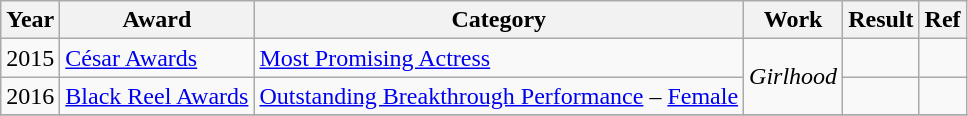<table class="wikitable plainrowheaders">
<tr>
<th>Year</th>
<th>Award</th>
<th>Category</th>
<th>Work</th>
<th>Result</th>
<th>Ref</th>
</tr>
<tr>
<td>2015</td>
<td><a href='#'>César Awards</a></td>
<td><a href='#'>Most Promising Actress</a></td>
<td rowspan="2"><em>Girlhood</em></td>
<td></td>
<td></td>
</tr>
<tr>
<td>2016</td>
<td><a href='#'>Black Reel Awards</a></td>
<td><a href='#'>Outstanding Breakthrough Performance</a> – <a href='#'>Female</a></td>
<td></td>
<td></td>
</tr>
<tr>
</tr>
</table>
